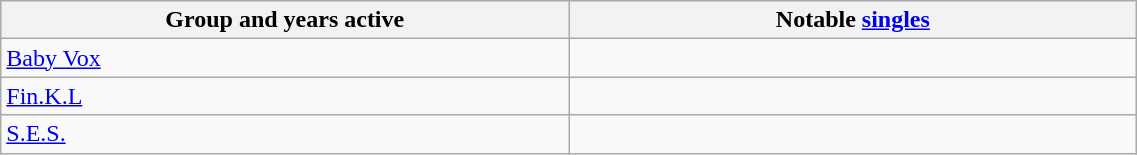<table class="wikitable" style="width:60%">
<tr>
<th style="width:30%">Group and years active</th>
<th style="width:30%">Notable <a href='#'>singles</a></th>
</tr>
<tr>
<td><a href='#'>Baby Vox</a> </td>
<td></td>
</tr>
<tr>
<td><a href='#'>Fin.K.L</a> </td>
<td></td>
</tr>
<tr>
<td><a href='#'>S.E.S.</a> </td>
<td></td>
</tr>
</table>
